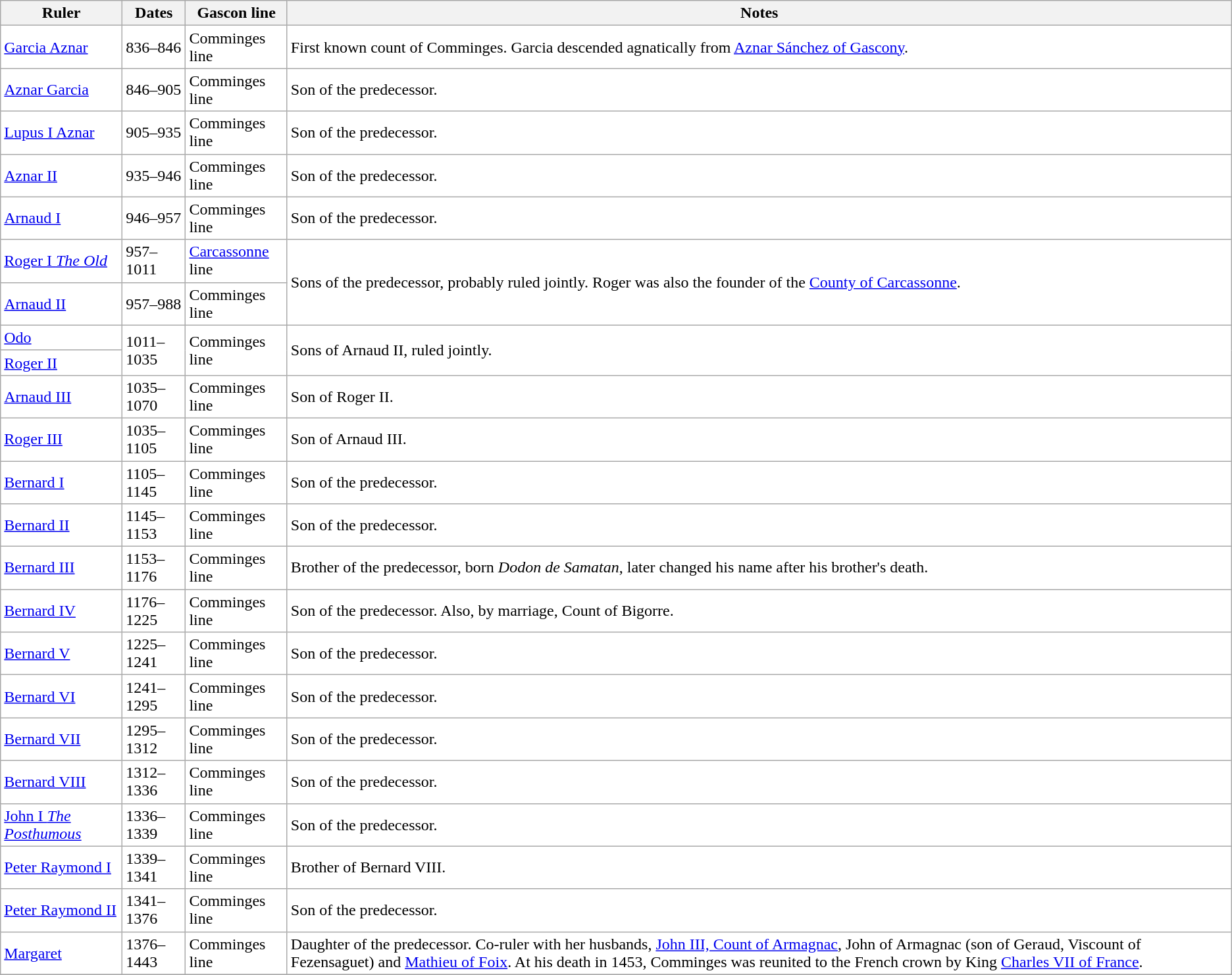<table class="wikitable">
<tr>
<th>Ruler</th>
<th>Dates</th>
<th>Gascon line</th>
<th>Notes</th>
</tr>
<tr bgcolor=#fff>
<td><a href='#'>Garcia Aznar</a></td>
<td>836–846</td>
<td>Comminges line</td>
<td>First known count of Comminges. Garcia descended agnatically from <a href='#'>Aznar Sánchez of Gascony</a>.</td>
</tr>
<tr bgcolor=#fff>
<td><a href='#'>Aznar Garcia</a></td>
<td>846–905</td>
<td>Comminges line</td>
<td>Son of the predecessor.</td>
</tr>
<tr bgcolor=#fff>
<td><a href='#'>Lupus I Aznar</a></td>
<td>905–935</td>
<td>Comminges line</td>
<td>Son of the predecessor.</td>
</tr>
<tr bgcolor=#fff>
<td><a href='#'>Aznar II</a></td>
<td>935–946</td>
<td>Comminges line</td>
<td>Son of the predecessor.</td>
</tr>
<tr bgcolor=#fff>
<td><a href='#'>Arnaud I</a></td>
<td>946–957</td>
<td>Comminges line</td>
<td>Son of the predecessor.</td>
</tr>
<tr bgcolor=#fff>
<td><a href='#'>Roger I <em>The Old</em></a></td>
<td>957–1011</td>
<td><a href='#'>Carcassonne</a> line</td>
<td rowspan="2">Sons of the predecessor, probably ruled jointly. Roger was also the founder of the <a href='#'>County of Carcassonne</a>.</td>
</tr>
<tr bgcolor=#fff>
<td><a href='#'>Arnaud II</a></td>
<td>957–988</td>
<td>Comminges line</td>
</tr>
<tr bgcolor=#fff>
<td><a href='#'>Odo</a></td>
<td rowspan="2">1011–1035</td>
<td rowspan="2">Comminges line</td>
<td rowspan="2">Sons of Arnaud II, ruled jointly.</td>
</tr>
<tr bgcolor=#fff>
<td><a href='#'>Roger II</a></td>
</tr>
<tr bgcolor=#fff>
<td><a href='#'>Arnaud III</a></td>
<td>1035–1070</td>
<td>Comminges line</td>
<td>Son of Roger II.</td>
</tr>
<tr bgcolor=#fff>
<td><a href='#'>Roger III</a></td>
<td>1035–1105</td>
<td>Comminges line</td>
<td>Son of Arnaud III.</td>
</tr>
<tr bgcolor=#fff>
<td><a href='#'>Bernard I</a></td>
<td>1105–1145</td>
<td>Comminges line</td>
<td>Son of the predecessor.</td>
</tr>
<tr bgcolor=#fff>
<td><a href='#'>Bernard II</a></td>
<td>1145–1153</td>
<td>Comminges line</td>
<td>Son of the predecessor.</td>
</tr>
<tr bgcolor=#fff>
<td><a href='#'>Bernard III</a></td>
<td>1153–1176</td>
<td>Comminges line</td>
<td>Brother of the predecessor, born <em>Dodon de Samatan</em>, later changed his name after his brother's death.</td>
</tr>
<tr bgcolor=#fff>
<td><a href='#'>Bernard IV</a></td>
<td>1176–1225</td>
<td>Comminges line</td>
<td>Son of the predecessor. Also, by marriage, Count of Bigorre.</td>
</tr>
<tr bgcolor=#fff>
<td><a href='#'>Bernard V</a></td>
<td>1225–1241</td>
<td>Comminges line</td>
<td>Son of the predecessor.</td>
</tr>
<tr bgcolor=#fff>
<td><a href='#'>Bernard VI</a></td>
<td>1241–1295</td>
<td>Comminges line</td>
<td>Son of the predecessor.</td>
</tr>
<tr bgcolor=#fff>
<td><a href='#'>Bernard VII</a></td>
<td>1295–1312</td>
<td>Comminges line</td>
<td>Son of the predecessor.</td>
</tr>
<tr bgcolor=#fff>
<td><a href='#'>Bernard VIII</a></td>
<td>1312–1336</td>
<td>Comminges line</td>
<td>Son of the predecessor.</td>
</tr>
<tr bgcolor=#fff>
<td><a href='#'>John I <em>The Posthumous</em></a></td>
<td>1336–1339</td>
<td>Comminges line</td>
<td>Son of the predecessor.</td>
</tr>
<tr bgcolor=#fff>
<td><a href='#'>Peter Raymond I</a></td>
<td>1339–1341</td>
<td>Comminges line</td>
<td>Brother of Bernard VIII.</td>
</tr>
<tr bgcolor=#fff>
<td><a href='#'>Peter Raymond II</a></td>
<td>1341–1376</td>
<td>Comminges line</td>
<td>Son of the predecessor.</td>
</tr>
<tr bgcolor=#fff>
<td><a href='#'>Margaret</a></td>
<td>1376–1443</td>
<td>Comminges line</td>
<td>Daughter of the predecessor. Co-ruler with her husbands, <a href='#'>John III, Count of Armagnac</a>, John of Armagnac (son of Geraud, Viscount of Fezensaguet) and <a href='#'>Mathieu of Foix</a>. At his death in 1453, Comminges was reunited to the French crown by King <a href='#'>Charles VII of France</a>.</td>
</tr>
<tr>
</tr>
</table>
